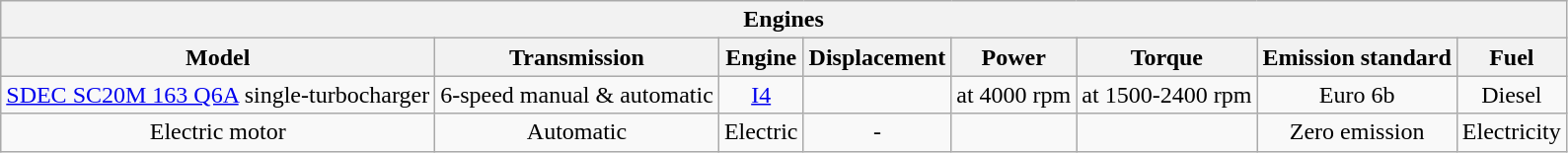<table class="wikitable" style="text-align:center; font-size:100%;">
<tr>
<th colspan=8>Engines</th>
</tr>
<tr style="background:#dcdcdc; text-align:center; vertical-align:middle;">
<th>Model</th>
<th>Transmission</th>
<th>Engine</th>
<th>Displacement</th>
<th>Power</th>
<th>Torque</th>
<th>Emission standard</th>
<th>Fuel</th>
</tr>
<tr>
<td><a href='#'>SDEC SC20M 163 Q6A</a> single-turbocharger</td>
<td>6-speed manual & automatic</td>
<td><a href='#'>I4</a></td>
<td></td>
<td> at 4000 rpm</td>
<td> at 1500-2400 rpm</td>
<td>Euro 6b</td>
<td>Diesel</td>
</tr>
<tr>
<td>Electric motor</td>
<td>Automatic</td>
<td>Electric</td>
<td>-</td>
<td></td>
<td></td>
<td>Zero emission</td>
<td>Electricity</td>
</tr>
</table>
